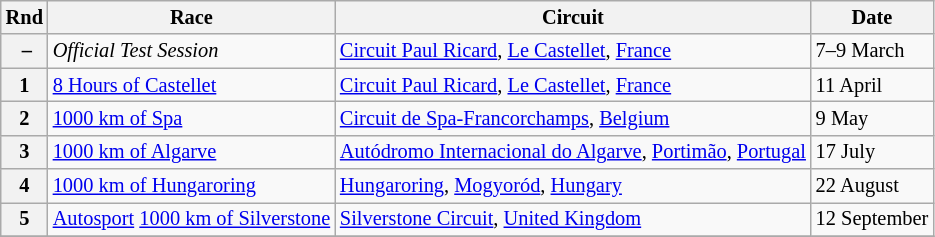<table class="wikitable" style="font-size: 85%;">
<tr>
<th>Rnd</th>
<th>Race</th>
<th>Circuit</th>
<th>Date</th>
</tr>
<tr>
<th> –</th>
<td><em>Official Test Session</em></td>
<td> <a href='#'>Circuit Paul Ricard</a>, <a href='#'>Le Castellet</a>, <a href='#'>France</a></td>
<td>7–9 March</td>
</tr>
<tr>
<th>1</th>
<td><a href='#'>8 Hours of Castellet</a></td>
<td> <a href='#'>Circuit Paul Ricard</a>, <a href='#'>Le Castellet</a>, <a href='#'>France</a></td>
<td>11 April</td>
</tr>
<tr>
<th>2</th>
<td><a href='#'>1000 km of Spa</a></td>
<td> <a href='#'>Circuit de Spa-Francorchamps</a>, <a href='#'>Belgium</a></td>
<td>9 May</td>
</tr>
<tr>
<th>3</th>
<td><a href='#'>1000 km of Algarve</a></td>
<td> <a href='#'>Autódromo Internacional do Algarve</a>, <a href='#'>Portimão</a>, <a href='#'>Portugal</a></td>
<td>17 July</td>
</tr>
<tr>
<th>4</th>
<td><a href='#'>1000&nbsp;km of Hungaroring</a></td>
<td> <a href='#'>Hungaroring</a>, <a href='#'>Mogyoród</a>, <a href='#'>Hungary</a></td>
<td>22 August</td>
</tr>
<tr>
<th>5</th>
<td><a href='#'>Autosport</a> <a href='#'>1000 km of Silverstone</a></td>
<td> <a href='#'>Silverstone Circuit</a>, <a href='#'>United Kingdom</a></td>
<td>12 September</td>
</tr>
<tr>
</tr>
</table>
